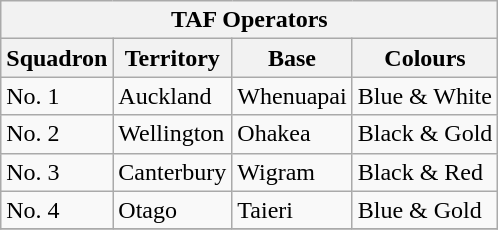<table class="wikitable" font-size:95%;">
<tr>
<th colspan=4>TAF Operators</th>
</tr>
<tr>
<th>Squadron</th>
<th>Territory</th>
<th>Base</th>
<th>Colours</th>
</tr>
<tr>
<td>No. 1</td>
<td>Auckland</td>
<td>Whenuapai</td>
<td>Blue & White</td>
</tr>
<tr>
<td>No. 2</td>
<td>Wellington</td>
<td>Ohakea</td>
<td>Black & Gold</td>
</tr>
<tr>
<td>No. 3</td>
<td>Canterbury</td>
<td>Wigram</td>
<td>Black & Red</td>
</tr>
<tr>
<td>No. 4</td>
<td>Otago</td>
<td>Taieri</td>
<td>Blue & Gold</td>
</tr>
<tr>
</tr>
</table>
